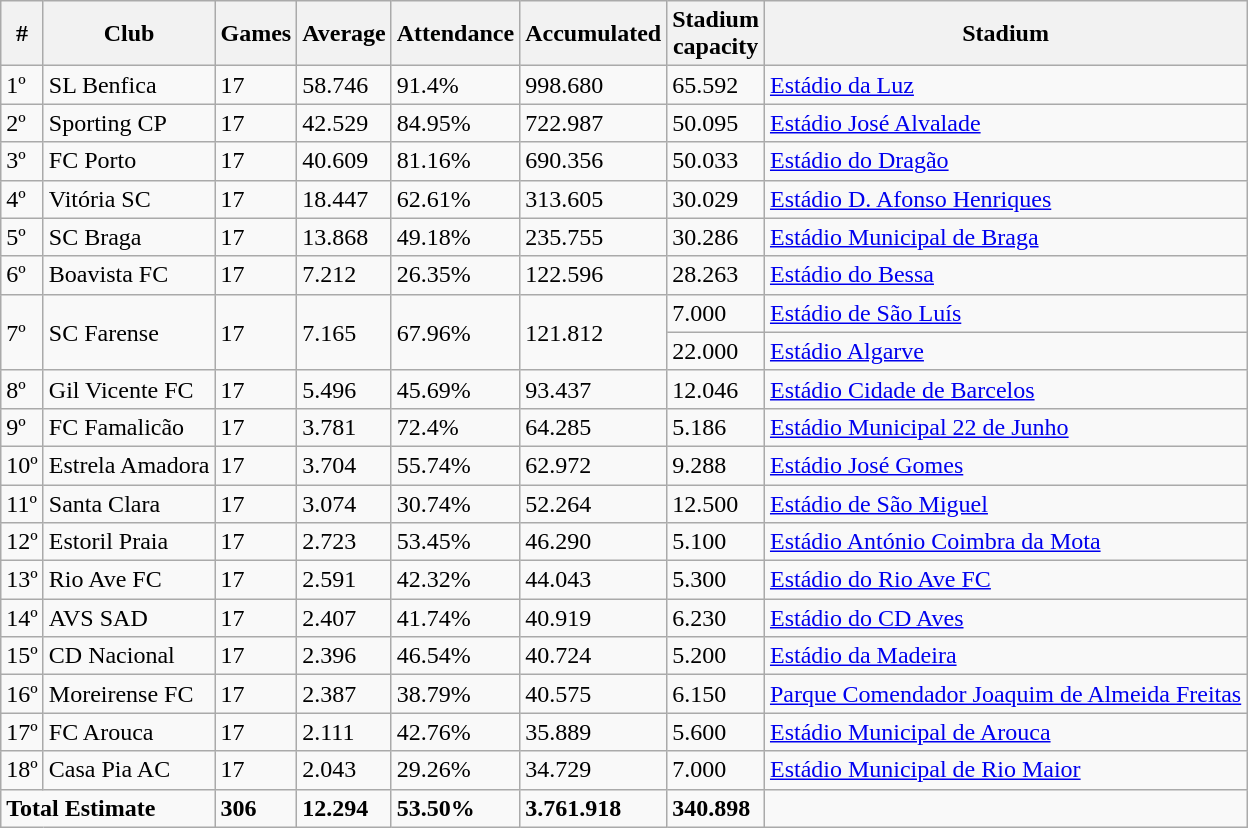<table class="wikitable sortable">
<tr>
<th><strong>#</strong></th>
<th>Club</th>
<th>Games</th>
<th>Average</th>
<th>Attendance</th>
<th>Accumulated</th>
<th>Stadium<br>capacity</th>
<th>Stadium</th>
</tr>
<tr>
<td>1º</td>
<td>SL Benfica</td>
<td>17</td>
<td>58.746</td>
<td>91.4%</td>
<td>998.680</td>
<td>65.592</td>
<td><a href='#'>Estádio da Luz</a></td>
</tr>
<tr>
<td>2º</td>
<td>Sporting CP</td>
<td>17</td>
<td>42.529</td>
<td>84.95%</td>
<td>722.987</td>
<td>50.095</td>
<td><a href='#'>Estádio José Alvalade</a></td>
</tr>
<tr>
<td>3º</td>
<td>FC Porto</td>
<td>17</td>
<td>40.609</td>
<td>81.16%</td>
<td>690.356</td>
<td>50.033</td>
<td><a href='#'>Estádio do Dragão</a></td>
</tr>
<tr>
<td>4º</td>
<td>Vitória SC</td>
<td>17</td>
<td>18.447</td>
<td>62.61%</td>
<td>313.605</td>
<td>30.029</td>
<td><a href='#'>Estádio D. Afonso Henriques</a></td>
</tr>
<tr>
<td>5º</td>
<td>SC Braga</td>
<td>17</td>
<td>13.868</td>
<td>49.18%</td>
<td>235.755</td>
<td>30.286</td>
<td><a href='#'>Estádio Municipal de Braga</a></td>
</tr>
<tr>
<td>6º</td>
<td>Boavista FC</td>
<td>17</td>
<td>7.212</td>
<td>26.35%</td>
<td>122.596</td>
<td>28.263</td>
<td><a href='#'>Estádio do Bessa</a></td>
</tr>
<tr>
<td rowspan="2">7º</td>
<td rowspan="2">SC Farense</td>
<td rowspan="2">17</td>
<td rowspan="2">7.165</td>
<td rowspan="2">67.96%</td>
<td rowspan="2">121.812</td>
<td>7.000</td>
<td><a href='#'>Estádio de São Luís</a></td>
</tr>
<tr>
<td>22.000</td>
<td><a href='#'>Estádio Algarve</a></td>
</tr>
<tr>
<td>8º</td>
<td>Gil Vicente FC</td>
<td>17</td>
<td>5.496</td>
<td>45.69%</td>
<td>93.437</td>
<td>12.046</td>
<td><a href='#'>Estádio Cidade de Barcelos</a></td>
</tr>
<tr>
<td>9º</td>
<td>FC Famalicão</td>
<td>17</td>
<td>3.781</td>
<td>72.4%</td>
<td>64.285</td>
<td>5.186</td>
<td><a href='#'>Estádio Municipal 22 de Junho</a></td>
</tr>
<tr>
<td>10º</td>
<td>Estrela Amadora</td>
<td>17</td>
<td>3.704</td>
<td>55.74%</td>
<td>62.972</td>
<td>9.288</td>
<td><a href='#'>Estádio José Gomes</a></td>
</tr>
<tr>
<td>11º</td>
<td>Santa Clara</td>
<td>17</td>
<td>3.074</td>
<td>30.74%</td>
<td>52.264</td>
<td>12.500</td>
<td><a href='#'>Estádio de São Miguel</a></td>
</tr>
<tr>
<td>12º</td>
<td>Estoril Praia</td>
<td>17</td>
<td>2.723</td>
<td>53.45%</td>
<td>46.290</td>
<td>5.100</td>
<td><a href='#'>Estádio António Coimbra da Mota</a></td>
</tr>
<tr>
<td>13º</td>
<td>Rio Ave FC</td>
<td>17</td>
<td>2.591</td>
<td>42.32%</td>
<td>44.043</td>
<td>5.300</td>
<td><a href='#'>Estádio do Rio Ave FC</a></td>
</tr>
<tr>
<td>14º</td>
<td>AVS SAD</td>
<td>17</td>
<td>2.407</td>
<td>41.74%</td>
<td>40.919</td>
<td>6.230</td>
<td><a href='#'>Estádio do CD Aves</a></td>
</tr>
<tr>
<td>15º</td>
<td>CD Nacional</td>
<td>17</td>
<td>2.396</td>
<td>46.54%</td>
<td>40.724</td>
<td>5.200</td>
<td><a href='#'>Estádio da Madeira</a></td>
</tr>
<tr>
<td>16º</td>
<td>Moreirense FC</td>
<td>17</td>
<td>2.387</td>
<td>38.79%</td>
<td>40.575</td>
<td>6.150</td>
<td><a href='#'>Parque Comendador Joaquim de Almeida Freitas</a></td>
</tr>
<tr>
<td>17º</td>
<td>FC Arouca</td>
<td>17</td>
<td>2.111</td>
<td>42.76%</td>
<td>35.889</td>
<td>5.600</td>
<td><a href='#'>Estádio Municipal de Arouca</a></td>
</tr>
<tr>
<td>18º</td>
<td>Casa Pia AC</td>
<td>17</td>
<td>2.043</td>
<td>29.26%</td>
<td>34.729</td>
<td>7.000</td>
<td><a href='#'>Estádio Municipal de Rio Maior</a></td>
</tr>
<tr>
<td colspan="2"><strong>Total Estimate</strong></td>
<td><strong>306</strong></td>
<td><strong>12.294</strong></td>
<td><strong>53.50%</strong></td>
<td><strong>3.761.918</strong></td>
<td><strong>340.898</strong></td>
<td></td>
</tr>
</table>
